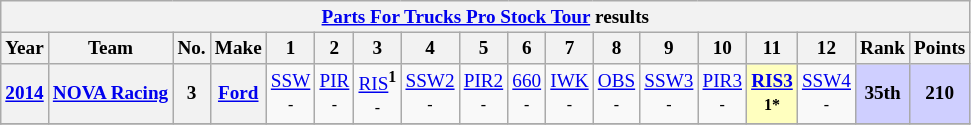<table class="wikitable" style="text-align:center; font-size:80%">
<tr>
<th colspan=45><a href='#'>Parts For Trucks Pro Stock Tour</a> results</th>
</tr>
<tr>
<th>Year</th>
<th>Team</th>
<th>No.</th>
<th>Make</th>
<th>1</th>
<th>2</th>
<th>3</th>
<th>4</th>
<th>5</th>
<th>6</th>
<th>7</th>
<th>8</th>
<th>9</th>
<th>10</th>
<th>11</th>
<th>12</th>
<th>Rank</th>
<th>Points</th>
</tr>
<tr>
<th><a href='#'>2014</a></th>
<th><a href='#'>NOVA Racing</a></th>
<th>3</th>
<th><a href='#'>Ford</a></th>
<td><a href='#'>SSW</a><br><small>-</small></td>
<td><a href='#'>PIR</a><br><small>-</small></td>
<td><a href='#'>RIS</a><strong><sup>1</sup></strong><br><small>-</small></td>
<td><a href='#'>SSW2</a><br><small>-</small></td>
<td><a href='#'>PIR2</a><br><small>-</small></td>
<td><a href='#'>660</a><br><small>-</small></td>
<td><a href='#'>IWK</a><br><small>-</small></td>
<td><a href='#'>OBS</a><br><small>-</small></td>
<td><a href='#'>SSW3</a><br><small>-</small></td>
<td><a href='#'>PIR3</a><br><small>-</small></td>
<td style="background:#FFFFBF;"><strong><a href='#'>RIS3</a><br><small>1*</small></strong></td>
<td><a href='#'>SSW4</a><br><small>-</small></td>
<td style="background:#CFCFFF;"><strong>35th</strong></td>
<td style="background:#CFCFFF;"><strong>210</strong></td>
</tr>
<tr>
</tr>
</table>
